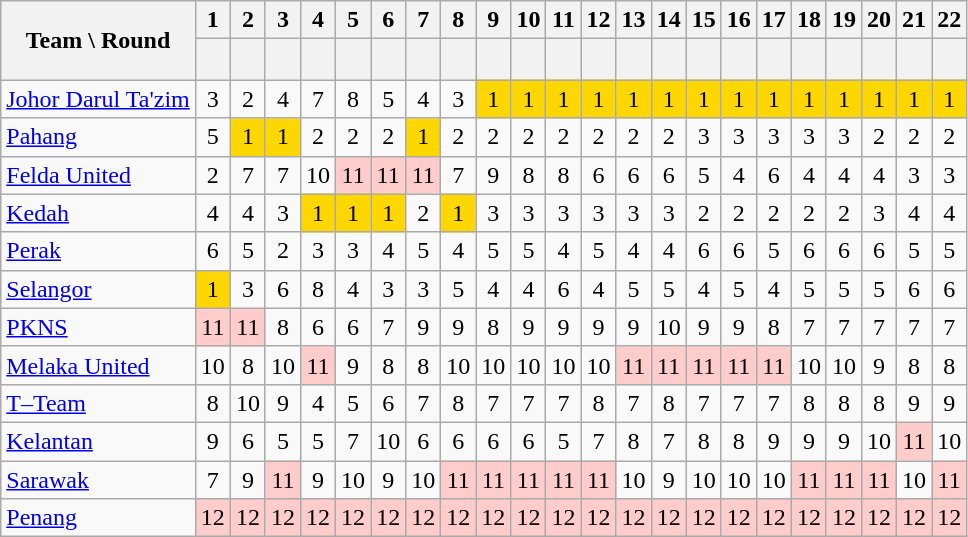<table class="wikitable sortable" style="text-align:center;">
<tr>
<th rowspan="2">Team \ Round</th>
<th>1</th>
<th>2</th>
<th>3</th>
<th>4</th>
<th>5</th>
<th>6</th>
<th>7</th>
<th>8</th>
<th>9</th>
<th>10</th>
<th>11</th>
<th>12</th>
<th>13</th>
<th>14</th>
<th>15</th>
<th>16</th>
<th>17</th>
<th>18</th>
<th>19</th>
<th>20</th>
<th>21</th>
<th>22</th>
</tr>
<tr>
<th style="height:20px;"></th>
<th></th>
<th></th>
<th></th>
<th></th>
<th></th>
<th></th>
<th></th>
<th></th>
<th></th>
<th></th>
<th></th>
<th></th>
<th></th>
<th></th>
<th></th>
<th></th>
<th></th>
<th></th>
<th></th>
<th></th>
<th></th>
</tr>
<tr>
<td align=left><a href='#'>Johor Darul Ta'zim</a></td>
<td>3</td>
<td>2</td>
<td>4</td>
<td>7</td>
<td>8</td>
<td>5</td>
<td>4</td>
<td>3</td>
<td style="width:10px; background:gold;">1</td>
<td style="width:10px; background:gold;">1</td>
<td style="width:10px; background:gold;">1</td>
<td style="width:10px; background:gold;">1</td>
<td style="width:10px; background:gold;">1</td>
<td style="width:10px; background:gold;">1</td>
<td style="width:10px; background:gold;">1</td>
<td style="width:10px; background:gold;">1</td>
<td style="width:10px; background:gold;">1</td>
<td style="width:10px; background:gold;">1</td>
<td style="width:10px; background:gold;">1</td>
<td style="width:10px; background:gold;">1</td>
<td style="width:10px; background:gold;">1</td>
<td style="width:10px; background:gold;">1</td>
</tr>
<tr>
<td align=left><a href='#'>Pahang</a></td>
<td>5</td>
<td style="width:10px; background:gold;">1</td>
<td style="width:10px; background:gold;">1</td>
<td>2</td>
<td>2</td>
<td>2</td>
<td style="width:10px; background:gold;">1</td>
<td>2</td>
<td>2</td>
<td>2</td>
<td>2</td>
<td>2</td>
<td>2</td>
<td>2</td>
<td>3</td>
<td>3</td>
<td>3</td>
<td>3</td>
<td>3</td>
<td>2</td>
<td>2</td>
<td>2</td>
</tr>
<tr>
<td align=left><a href='#'>Felda United</a></td>
<td>2</td>
<td>7</td>
<td>7</td>
<td>10</td>
<td style="width:10px; background:#fcc;">11</td>
<td style="width:10px; background:#fcc;">11</td>
<td style="width:10px; background:#fcc;">11</td>
<td>7</td>
<td>9</td>
<td>8</td>
<td>8</td>
<td>6</td>
<td>6</td>
<td>6</td>
<td>5</td>
<td>4</td>
<td>6</td>
<td>4</td>
<td>4</td>
<td>4</td>
<td>3</td>
<td>3</td>
</tr>
<tr>
<td align=left><a href='#'>Kedah</a></td>
<td>4</td>
<td>4</td>
<td>3</td>
<td style="width:10px; background:gold;">1</td>
<td style="width:10px; background:gold;">1</td>
<td style="width:10px; background:gold;">1</td>
<td>2</td>
<td style="width:10px; background:gold;">1</td>
<td>3</td>
<td>3</td>
<td>3</td>
<td>3</td>
<td>3</td>
<td>3</td>
<td>2</td>
<td>2</td>
<td>2</td>
<td>2</td>
<td>2</td>
<td>3</td>
<td>4</td>
<td>4</td>
</tr>
<tr>
<td align=left><a href='#'>Perak</a></td>
<td>6</td>
<td>5</td>
<td>2</td>
<td>3</td>
<td>3</td>
<td>4</td>
<td>5</td>
<td>4</td>
<td>5</td>
<td>5</td>
<td>4</td>
<td>5</td>
<td>4</td>
<td>4</td>
<td>6</td>
<td>6</td>
<td>5</td>
<td>6</td>
<td>6</td>
<td>6</td>
<td>5</td>
<td>5</td>
</tr>
<tr>
<td align=left><a href='#'>Selangor</a></td>
<td style="width:10px; background:gold;">1</td>
<td>3</td>
<td>6</td>
<td>8</td>
<td>4</td>
<td>3</td>
<td>3</td>
<td>5</td>
<td>4</td>
<td>4</td>
<td>6</td>
<td>4</td>
<td>5</td>
<td>5</td>
<td>4</td>
<td>5</td>
<td>4</td>
<td>5</td>
<td>5</td>
<td>5</td>
<td>6</td>
<td>6</td>
</tr>
<tr>
<td align=left><a href='#'>PKNS</a></td>
<td style="width:10px; background:#fcc;">11</td>
<td style="width:10px; background:#fcc;">11</td>
<td>8</td>
<td>6</td>
<td>6</td>
<td>7</td>
<td>9</td>
<td>9</td>
<td>8</td>
<td>9</td>
<td>9</td>
<td>9</td>
<td>9</td>
<td>10</td>
<td>9</td>
<td>9</td>
<td>8</td>
<td>7</td>
<td>7</td>
<td>7</td>
<td>7</td>
<td>7</td>
</tr>
<tr>
<td align=left><a href='#'>Melaka United</a></td>
<td>10</td>
<td>8</td>
<td>10</td>
<td style="width:10px; background:#fcc;">11</td>
<td>9</td>
<td>8</td>
<td>8</td>
<td>10</td>
<td>10</td>
<td>10</td>
<td>10</td>
<td>10</td>
<td style="width:10px; background:#fcc;">11</td>
<td style="width:10px; background:#fcc;">11</td>
<td style="width:10px; background:#fcc;">11</td>
<td style="width:10px; background:#fcc;">11</td>
<td style="width:10px; background:#fcc;">11</td>
<td>10</td>
<td>10</td>
<td>9</td>
<td>8</td>
<td>8</td>
</tr>
<tr>
<td align=left><a href='#'>T–Team</a></td>
<td>8</td>
<td>10</td>
<td>9</td>
<td>4</td>
<td>5</td>
<td>6</td>
<td>7</td>
<td>8</td>
<td>7</td>
<td>7</td>
<td>7</td>
<td>8</td>
<td>7</td>
<td>8</td>
<td>7</td>
<td>7</td>
<td>7</td>
<td>8</td>
<td>8</td>
<td>8</td>
<td>9</td>
<td>9</td>
</tr>
<tr>
<td align=left><a href='#'>Kelantan</a></td>
<td>9</td>
<td>6</td>
<td>5</td>
<td>5</td>
<td>7</td>
<td>10</td>
<td>6</td>
<td>6</td>
<td>6</td>
<td>6</td>
<td>5</td>
<td>7</td>
<td>8</td>
<td>7</td>
<td>8</td>
<td>8</td>
<td>9</td>
<td>9</td>
<td>9</td>
<td>10</td>
<td style="width:10px; background:#fcc;">11</td>
<td>10</td>
</tr>
<tr>
<td align=left><a href='#'>Sarawak</a></td>
<td>7</td>
<td>9</td>
<td style="width:10px; background:#fcc;">11</td>
<td>9</td>
<td>10</td>
<td>9</td>
<td>10</td>
<td style="width:10px; background:#fcc;">11</td>
<td style="width:10px; background:#fcc;">11</td>
<td style="width:10px; background:#fcc;">11</td>
<td style="width:10px; background:#fcc;">11</td>
<td style="width:10px; background:#fcc;">11</td>
<td>10</td>
<td>9</td>
<td>10</td>
<td>10</td>
<td>10</td>
<td style="width:10px; background:#fcc;">11</td>
<td style="width:10px; background:#fcc;">11</td>
<td style="width:10px; background:#fcc;">11</td>
<td>10</td>
<td style="width:10px; background:#fcc;">11</td>
</tr>
<tr>
<td align=left><a href='#'>Penang</a></td>
<td style="width:10px; background:#fcc;">12</td>
<td style="width:10px; background:#fcc;">12</td>
<td style="width:10px; background:#fcc;">12</td>
<td style="width:10px; background:#fcc;">12</td>
<td style="width:10px; background:#fcc;">12</td>
<td style="width:10px; background:#fcc;">12</td>
<td style="width:10px; background:#fcc;">12</td>
<td style="width:10px; background:#fcc;">12</td>
<td style="width:10px; background:#fcc;">12</td>
<td style="width:10px; background:#fcc;">12</td>
<td style="width:10px; background:#fcc;">12</td>
<td style="width:10px; background:#fcc;">12</td>
<td style="width:10px; background:#fcc;">12</td>
<td style="width:10px; background:#fcc;">12</td>
<td style="width:10px; background:#fcc;">12</td>
<td style="width:10px; background:#fcc;">12</td>
<td style="width:10px; background:#fcc;">12</td>
<td style="width:10px; background:#fcc;">12</td>
<td style="width:10px; background:#fcc;">12</td>
<td style="width:10px; background:#fcc;">12</td>
<td style="width:10px; background:#fcc;">12</td>
<td style="width:10px; background:#fcc;">12</td>
</tr>
</table>
